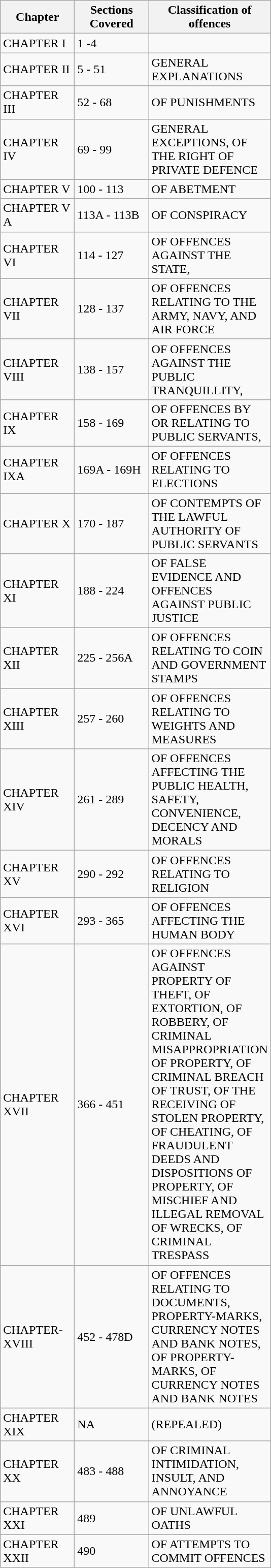<table class="wikitable">
<tr>
<th style="width: 90px;">Chapter</th>
<th style="width: 90px;">Sections Covered</th>
<th style="width: 140px;">Classification of offences</th>
</tr>
<tr>
<td>CHAPTER I</td>
<td>1 -4</td>
<td></td>
</tr>
<tr>
<td>CHAPTER II</td>
<td>5 - 51</td>
<td>GENERAL EXPLANATIONS</td>
</tr>
<tr>
<td>CHAPTER III</td>
<td>52 - 68</td>
<td>OF PUNISHMENTS</td>
</tr>
<tr>
<td>CHAPTER IV</td>
<td>69 - 99</td>
<td>GENERAL EXCEPTIONS, OF THE RIGHT OF PRIVATE DEFENCE</td>
</tr>
<tr>
<td>CHAPTER V</td>
<td>100 - 113</td>
<td>OF ABETMENT</td>
</tr>
<tr>
<td>CHAPTER V A</td>
<td>113A - 113B</td>
<td>OF CONSPIRACY</td>
</tr>
<tr>
<td>CHAPTER VI</td>
<td>114 - 127</td>
<td>OF OFFENCES AGAINST THE STATE,</td>
</tr>
<tr>
<td>CHAPTER VII</td>
<td>128 - 137</td>
<td>OF OFFENCES RELATING TO THE ARMY, NAVY, AND AIR FORCE</td>
</tr>
<tr>
<td>CHAPTER VIII</td>
<td>138 - 157</td>
<td>OF OFFENCES AGAINST THE PUBLIC TRANQUILLITY,</td>
</tr>
<tr>
<td>CHAPTER IX</td>
<td>158 - 169</td>
<td>OF OFFENCES BY OR RELATING TO PUBLIC SERVANTS,</td>
</tr>
<tr>
<td>CHAPTER IXA</td>
<td>169A - 169H</td>
<td>OF OFFENCES RELATING TO ELECTIONS</td>
</tr>
<tr>
<td>CHAPTER X</td>
<td>170 - 187</td>
<td>OF CONTEMPTS OF THE LAWFUL AUTHORITY OF PUBLIC SERVANTS</td>
</tr>
<tr>
<td>CHAPTER XI</td>
<td>188 - 224</td>
<td>OF FALSE EVIDENCE AND OFFENCES AGAINST PUBLIC JUSTICE</td>
</tr>
<tr>
<td>CHAPTER XII</td>
<td>225 - 256A</td>
<td>OF OFFENCES RELATING TO COIN AND GOVERNMENT STAMPS</td>
</tr>
<tr>
<td>CHAPTER XIII</td>
<td>257 - 260</td>
<td>OF OFFENCES RELATING TO WEIGHTS AND MEASURES</td>
</tr>
<tr>
<td>CHAPTER XIV</td>
<td>261 - 289</td>
<td>OF OFFENCES AFFECTING THE PUBLIC HEALTH, SAFETY, CONVENIENCE, DECENCY AND MORALS</td>
</tr>
<tr>
<td>CHAPTER XV</td>
<td>290 - 292</td>
<td>OF OFFENCES RELATING TO RELIGION</td>
</tr>
<tr>
<td>CHAPTER XVI</td>
<td>293 - 365</td>
<td>OF OFFENCES AFFECTING THE HUMAN BODY</td>
</tr>
<tr>
<td>CHAPTER XVII</td>
<td>366 - 451</td>
<td>OF OFFENCES AGAINST PROPERTY OF THEFT, OF EXTORTION, OF ROBBERY, OF CRIMINAL MISAPPROPRIATION OF PROPERTY, OF CRIMINAL BREACH OF TRUST, OF THE RECEIVING OF STOLEN PROPERTY, OF CHEATING, OF FRAUDULENT DEEDS AND DISPOSITIONS OF PROPERTY, OF MISCHIEF AND ILLEGAL REMOVAL OF WRECKS, OF CRIMINAL TRESPASS</td>
</tr>
<tr>
<td>CHAPTER-XVIII</td>
<td>452 - 478D</td>
<td>OF OFFENCES RELATING TO DOCUMENTS, PROPERTY-MARKS, CURRENCY NOTES AND BANK NOTES, OF PROPERTY-MARKS, OF CURRENCY NOTES AND BANK NOTES</td>
</tr>
<tr>
<td>CHAPTER XIX</td>
<td>NA</td>
<td>(REPEALED)</td>
</tr>
<tr>
<td>CHAPTER XX</td>
<td>483 - 488</td>
<td>OF CRIMINAL INTIMIDATION, INSULT, AND ANNOYANCE</td>
</tr>
<tr>
<td>CHAPTER XXI</td>
<td>489</td>
<td>OF UNLAWFUL OATHS</td>
</tr>
<tr>
<td>CHAPTER XXII</td>
<td>490</td>
<td>OF ATTEMPTS TO COMMIT OFFENCES</td>
</tr>
</table>
